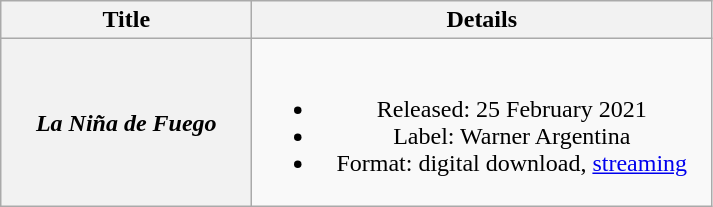<table class="wikitable plainrowheaders" style="text-align:center;">
<tr>
<th scope="col" style="width:10em">Title</th>
<th scope="col" style="width:18.7em">Details</th>
</tr>
<tr>
<th scope="row"><em>La Niña de Fuego</em></th>
<td><br><ul><li>Released: 25 February 2021</li><li>Label: Warner Argentina</li><li>Format: digital download, <a href='#'>streaming</a></li></ul></td>
</tr>
</table>
